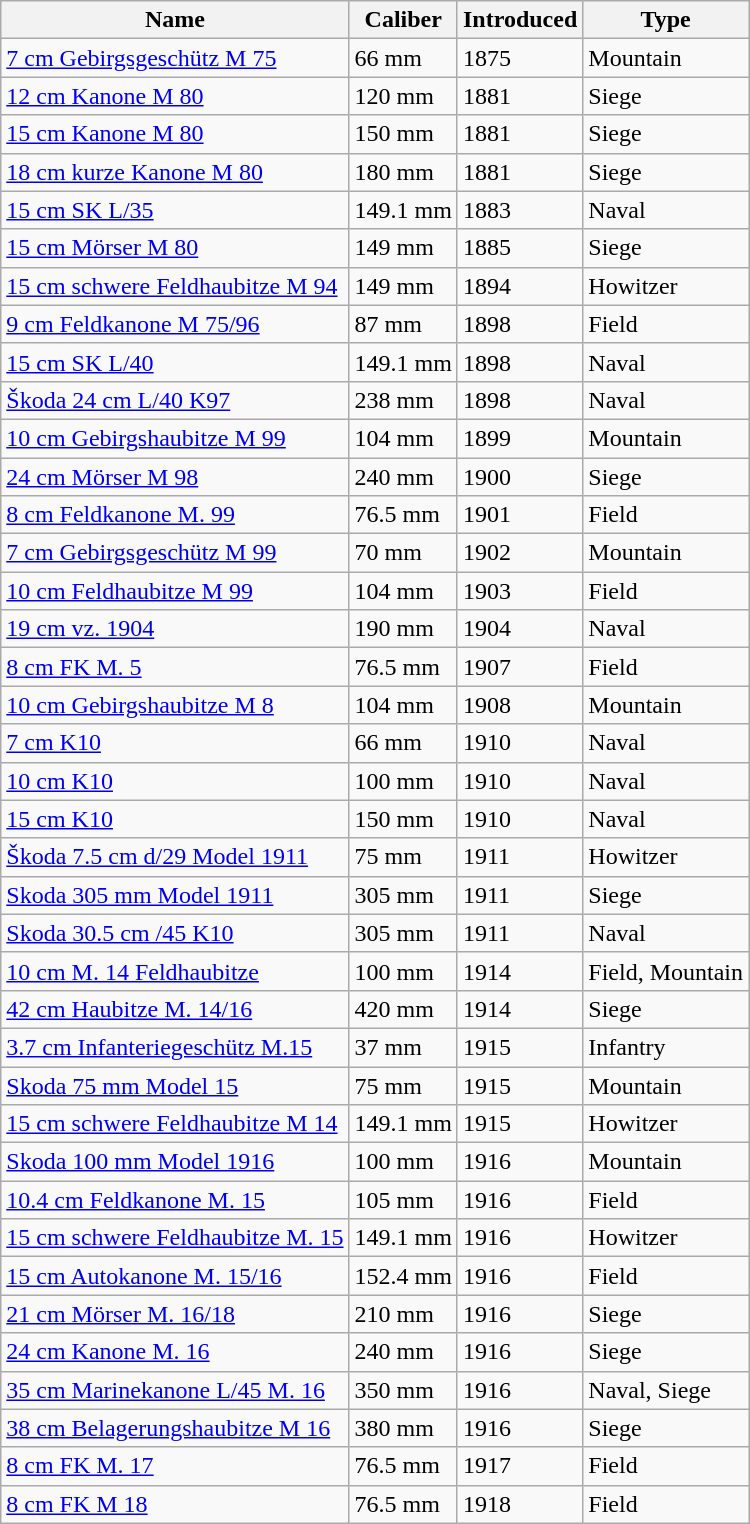<table class="wikitable sortable">
<tr>
<th>Name</th>
<th>Caliber</th>
<th>Introduced</th>
<th>Type</th>
</tr>
<tr>
<td><a href='#'>7 cm Gebirgsgeschütz M 75</a></td>
<td>66 mm</td>
<td>1875</td>
<td>Mountain</td>
</tr>
<tr>
<td><a href='#'>12 cm Kanone M 80</a></td>
<td>120 mm</td>
<td>1881</td>
<td>Siege</td>
</tr>
<tr>
<td><a href='#'>15 cm Kanone M 80</a></td>
<td>150 mm</td>
<td>1881</td>
<td>Siege</td>
</tr>
<tr>
<td><a href='#'>18 cm kurze Kanone M 80</a></td>
<td>180 mm</td>
<td>1881</td>
<td>Siege</td>
</tr>
<tr>
<td><a href='#'>15 cm SK L/35</a></td>
<td>149.1 mm</td>
<td>1883</td>
<td>Naval</td>
</tr>
<tr>
<td><a href='#'>15 cm Mörser M 80</a></td>
<td>149 mm</td>
<td>1885</td>
<td>Siege</td>
</tr>
<tr>
<td><a href='#'>15 cm schwere Feldhaubitze M 94</a></td>
<td>149 mm</td>
<td>1894</td>
<td>Howitzer</td>
</tr>
<tr>
<td><a href='#'>9 cm Feldkanone M 75/96</a></td>
<td>87 mm</td>
<td>1898</td>
<td>Field</td>
</tr>
<tr>
<td><a href='#'>15 cm SK L/40</a></td>
<td>149.1 mm</td>
<td>1898</td>
<td>Naval</td>
</tr>
<tr>
<td><a href='#'>Škoda 24 cm L/40 K97</a></td>
<td>238 mm</td>
<td>1898</td>
<td>Naval</td>
</tr>
<tr>
<td><a href='#'>10 cm Gebirgshaubitze M 99</a></td>
<td>104 mm</td>
<td>1899</td>
<td>Mountain</td>
</tr>
<tr>
<td><a href='#'>24 cm Mörser M 98</a></td>
<td>240 mm</td>
<td>1900</td>
<td>Siege</td>
</tr>
<tr>
<td><a href='#'>8 cm Feldkanone M. 99</a></td>
<td>76.5 mm</td>
<td>1901</td>
<td>Field</td>
</tr>
<tr>
<td><a href='#'>7 cm Gebirgsgeschütz M 99</a></td>
<td>70 mm</td>
<td>1902</td>
<td>Mountain</td>
</tr>
<tr>
<td><a href='#'>10 cm Feldhaubitze M 99</a></td>
<td>104 mm</td>
<td>1903</td>
<td>Field</td>
</tr>
<tr>
<td><a href='#'>19 cm vz. 1904</a></td>
<td>190 mm</td>
<td>1904</td>
<td>Naval</td>
</tr>
<tr>
<td><a href='#'>8 cm FK M. 5</a></td>
<td>76.5 mm</td>
<td>1907</td>
<td>Field</td>
</tr>
<tr>
<td><a href='#'>10 cm Gebirgshaubitze M 8</a></td>
<td>104 mm</td>
<td>1908</td>
<td>Mountain</td>
</tr>
<tr>
<td><a href='#'>7 cm K10</a></td>
<td>66 mm</td>
<td>1910</td>
<td>Naval</td>
</tr>
<tr>
<td><a href='#'>10 cm K10</a></td>
<td>100 mm</td>
<td>1910</td>
<td>Naval</td>
</tr>
<tr>
<td><a href='#'>15 cm K10</a></td>
<td>150 mm</td>
<td>1910</td>
<td>Naval</td>
</tr>
<tr>
<td><a href='#'>Škoda 7.5 cm d/29 Model 1911</a></td>
<td>75 mm</td>
<td>1911</td>
<td>Howitzer</td>
</tr>
<tr>
<td><a href='#'>Skoda 305 mm Model 1911</a></td>
<td>305 mm</td>
<td>1911</td>
<td>Siege</td>
</tr>
<tr>
<td><a href='#'>Skoda 30.5 cm /45 K10</a></td>
<td>305 mm</td>
<td>1911</td>
<td>Naval</td>
</tr>
<tr>
<td><a href='#'>10 cm M. 14 Feldhaubitze</a></td>
<td>100 mm</td>
<td>1914</td>
<td>Field, Mountain</td>
</tr>
<tr>
<td><a href='#'>42 cm Haubitze M. 14/16</a></td>
<td>420 mm</td>
<td>1914</td>
<td>Siege</td>
</tr>
<tr>
<td><a href='#'>3.7 cm Infanteriegeschütz M.15</a></td>
<td>37 mm</td>
<td>1915</td>
<td>Infantry</td>
</tr>
<tr>
<td><a href='#'>Skoda 75 mm Model 15</a></td>
<td>75 mm</td>
<td>1915</td>
<td>Mountain</td>
</tr>
<tr>
<td><a href='#'>15 cm schwere Feldhaubitze M 14</a></td>
<td>149.1 mm</td>
<td>1915</td>
<td>Howitzer</td>
</tr>
<tr>
<td><a href='#'>Skoda 100 mm Model 1916</a></td>
<td>100 mm</td>
<td>1916</td>
<td>Mountain</td>
</tr>
<tr>
<td><a href='#'>10.4 cm Feldkanone M. 15</a></td>
<td>105 mm</td>
<td>1916</td>
<td>Field</td>
</tr>
<tr>
<td><a href='#'>15 cm schwere Feldhaubitze M. 15</a></td>
<td>149.1 mm</td>
<td>1916</td>
<td>Howitzer</td>
</tr>
<tr>
<td><a href='#'>15 cm Autokanone M. 15/16</a></td>
<td>152.4 mm</td>
<td>1916</td>
<td>Field</td>
</tr>
<tr>
<td><a href='#'>21 cm Mörser M. 16/18</a></td>
<td>210 mm</td>
<td>1916</td>
<td>Siege</td>
</tr>
<tr>
<td><a href='#'>24 cm Kanone M. 16</a></td>
<td>240 mm</td>
<td>1916</td>
<td>Siege</td>
</tr>
<tr>
<td><a href='#'>35 cm Marinekanone L/45 M. 16</a></td>
<td>350 mm</td>
<td>1916</td>
<td>Naval, Siege</td>
</tr>
<tr>
<td><a href='#'>38 cm Belagerungshaubitze M 16</a></td>
<td>380 mm</td>
<td>1916</td>
<td>Siege</td>
</tr>
<tr>
<td><a href='#'>8 cm FK M. 17</a></td>
<td>76.5 mm</td>
<td>1917</td>
<td>Field</td>
</tr>
<tr>
<td><a href='#'>8 cm FK M 18</a></td>
<td>76.5 mm</td>
<td>1918</td>
<td>Field</td>
</tr>
</table>
